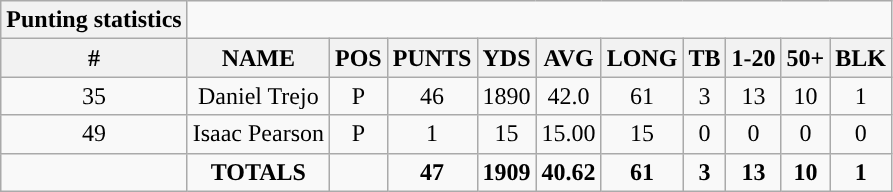<table style="text-align:center;" class="wikitable">
<tr>
<th style="text-align:center; ">Punting statistics</th>
</tr>
<tr>
<th>#</th>
<th>NAME</th>
<th>POS</th>
<th>PUNTS</th>
<th>YDS</th>
<th>AVG</th>
<th>LONG</th>
<th>TB</th>
<th>1-20</th>
<th>50+</th>
<th>BLK</th>
</tr>
<tr>
<td>35</td>
<td>Daniel Trejo</td>
<td>P</td>
<td>46</td>
<td>1890</td>
<td>42.0</td>
<td>61</td>
<td>3</td>
<td>13</td>
<td>10</td>
<td>1</td>
</tr>
<tr>
<td>49</td>
<td>Isaac Pearson</td>
<td>P</td>
<td>1</td>
<td>15</td>
<td>15.00</td>
<td>15</td>
<td>0</td>
<td>0</td>
<td>0</td>
<td>0</td>
</tr>
<tr>
<td></td>
<td><strong>TOTALS</strong></td>
<td></td>
<td><strong>47</strong></td>
<td><strong>1909</strong></td>
<td><strong>40.62</strong></td>
<td><strong>61</strong></td>
<td><strong>3</strong></td>
<td><strong>13</strong></td>
<td><strong>10</strong></td>
<td><strong>1</strong></td>
</tr>
</table>
